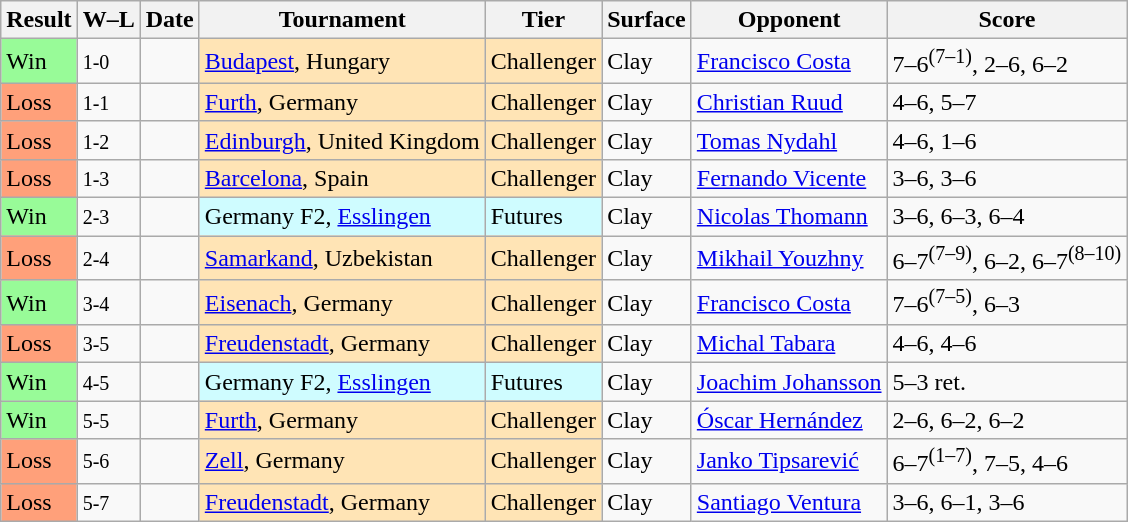<table class="sortable wikitable">
<tr>
<th>Result</th>
<th class="unsortable">W–L</th>
<th>Date</th>
<th>Tournament</th>
<th>Tier</th>
<th>Surface</th>
<th>Opponent</th>
<th class="unsortable">Score</th>
</tr>
<tr>
<td style="background:#98fb98;">Win</td>
<td><small>1-0</small></td>
<td></td>
<td style="background:moccasin;"><a href='#'>Budapest</a>, Hungary</td>
<td style="background:moccasin;">Challenger</td>
<td>Clay</td>
<td> <a href='#'>Francisco Costa</a></td>
<td>7–6<sup>(7–1)</sup>, 2–6, 6–2</td>
</tr>
<tr>
<td style="background:#ffa07a;">Loss</td>
<td><small>1-1</small></td>
<td></td>
<td style="background:moccasin;"><a href='#'>Furth</a>, Germany</td>
<td style="background:moccasin;">Challenger</td>
<td>Clay</td>
<td> <a href='#'>Christian Ruud</a></td>
<td>4–6, 5–7</td>
</tr>
<tr>
<td style="background:#ffa07a;">Loss</td>
<td><small>1-2</small></td>
<td></td>
<td style="background:moccasin;"><a href='#'>Edinburgh</a>, United Kingdom</td>
<td style="background:moccasin;">Challenger</td>
<td>Clay</td>
<td> <a href='#'>Tomas Nydahl</a></td>
<td>4–6, 1–6</td>
</tr>
<tr>
<td style="background:#ffa07a;">Loss</td>
<td><small>1-3</small></td>
<td></td>
<td style="background:moccasin;"><a href='#'>Barcelona</a>, Spain</td>
<td style="background:moccasin;">Challenger</td>
<td>Clay</td>
<td> <a href='#'>Fernando Vicente</a></td>
<td>3–6, 3–6</td>
</tr>
<tr>
<td style="background:#98fb98;">Win</td>
<td><small>2-3</small></td>
<td></td>
<td style="background:#cffcff;">Germany F2, <a href='#'>Esslingen</a></td>
<td style="background:#cffcff;">Futures</td>
<td>Clay</td>
<td> <a href='#'>Nicolas Thomann</a></td>
<td>3–6, 6–3, 6–4</td>
</tr>
<tr>
<td style="background:#ffa07a;">Loss</td>
<td><small>2-4</small></td>
<td></td>
<td style="background:moccasin;"><a href='#'>Samarkand</a>, Uzbekistan</td>
<td style="background:moccasin;">Challenger</td>
<td>Clay</td>
<td> <a href='#'>Mikhail Youzhny</a></td>
<td>6–7<sup>(7–9)</sup>, 6–2, 6–7<sup>(8–10)</sup></td>
</tr>
<tr>
<td style="background:#98fb98;">Win</td>
<td><small>3-4</small></td>
<td></td>
<td style="background:moccasin;"><a href='#'>Eisenach</a>, Germany</td>
<td style="background:moccasin;">Challenger</td>
<td>Clay</td>
<td> <a href='#'>Francisco Costa</a></td>
<td>7–6<sup>(7–5)</sup>, 6–3</td>
</tr>
<tr>
<td style="background:#ffa07a;">Loss</td>
<td><small>3-5</small></td>
<td></td>
<td style="background:moccasin;"><a href='#'>Freudenstadt</a>, Germany</td>
<td style="background:moccasin;">Challenger</td>
<td>Clay</td>
<td> <a href='#'>Michal Tabara</a></td>
<td>4–6, 4–6</td>
</tr>
<tr>
<td style="background:#98fb98;">Win</td>
<td><small>4-5</small></td>
<td></td>
<td style="background:#cffcff;">Germany F2, <a href='#'>Esslingen</a></td>
<td style="background:#cffcff;">Futures</td>
<td>Clay</td>
<td> <a href='#'>Joachim Johansson</a></td>
<td>5–3 ret.</td>
</tr>
<tr>
<td style="background:#98fb98;">Win</td>
<td><small>5-5</small></td>
<td></td>
<td style="background:moccasin;"><a href='#'>Furth</a>, Germany</td>
<td style="background:moccasin;">Challenger</td>
<td>Clay</td>
<td> <a href='#'>Óscar Hernández</a></td>
<td>2–6, 6–2, 6–2</td>
</tr>
<tr>
<td style="background:#ffa07a;">Loss</td>
<td><small>5-6</small></td>
<td></td>
<td style="background:moccasin;"><a href='#'>Zell</a>, Germany</td>
<td style="background:moccasin;">Challenger</td>
<td>Clay</td>
<td> <a href='#'>Janko Tipsarević</a></td>
<td>6–7<sup>(1–7)</sup>, 7–5, 4–6</td>
</tr>
<tr>
<td style="background:#ffa07a;">Loss</td>
<td><small>5-7</small></td>
<td></td>
<td style="background:moccasin;"><a href='#'>Freudenstadt</a>, Germany</td>
<td style="background:moccasin;">Challenger</td>
<td>Clay</td>
<td> <a href='#'>Santiago Ventura</a></td>
<td>3–6, 6–1, 3–6</td>
</tr>
</table>
